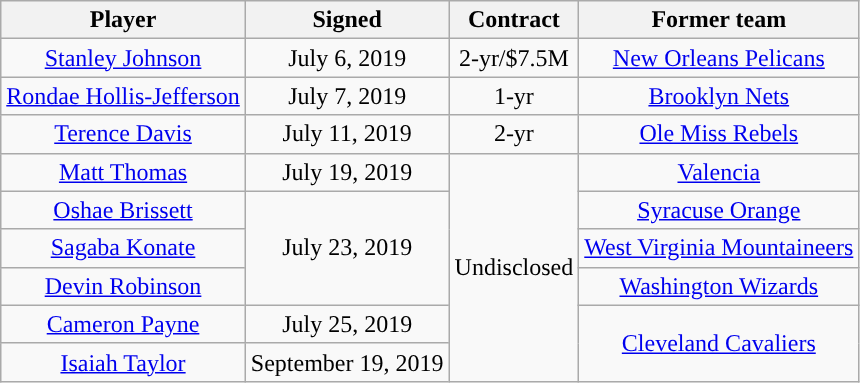<table class="wikitable sortable sortable" style="text-align: center">
<tr>
<th>Player</th>
<th>Signed</th>
<th>Contract</th>
<th>Former team</th>
</tr>
<tr>
<td><a href='#'>Stanley Johnson</a></td>
<td>July 6, 2019</td>
<td>2-yr/$7.5M</td>
<td><a href='#'>New Orleans Pelicans</a></td>
</tr>
<tr>
<td><a href='#'>Rondae Hollis-Jefferson</a></td>
<td>July 7, 2019</td>
<td>1-yr</td>
<td><a href='#'>Brooklyn Nets</a></td>
</tr>
<tr>
<td><a href='#'>Terence Davis</a></td>
<td>July 11, 2019</td>
<td>2-yr</td>
<td><a href='#'>Ole Miss Rebels</a></td>
</tr>
<tr>
<td><a href='#'>Matt Thomas</a></td>
<td>July 19, 2019</td>
<td rowspan="6">Undisclosed</td>
<td><a href='#'>Valencia</a></td>
</tr>
<tr>
<td><a href='#'>Oshae Brissett</a></td>
<td rowspan="3">July 23, 2019</td>
<td><a href='#'>Syracuse Orange</a></td>
</tr>
<tr>
<td><a href='#'>Sagaba Konate</a></td>
<td><a href='#'>West Virginia Mountaineers</a></td>
</tr>
<tr>
<td><a href='#'>Devin Robinson</a></td>
<td><a href='#'>Washington Wizards</a></td>
</tr>
<tr>
<td><a href='#'>Cameron Payne</a></td>
<td>July 25, 2019</td>
<td rowspan="2"><a href='#'>Cleveland Cavaliers</a></td>
</tr>
<tr>
<td><a href='#'>Isaiah Taylor</a></td>
<td>September 19, 2019</td>
</tr>
</table>
